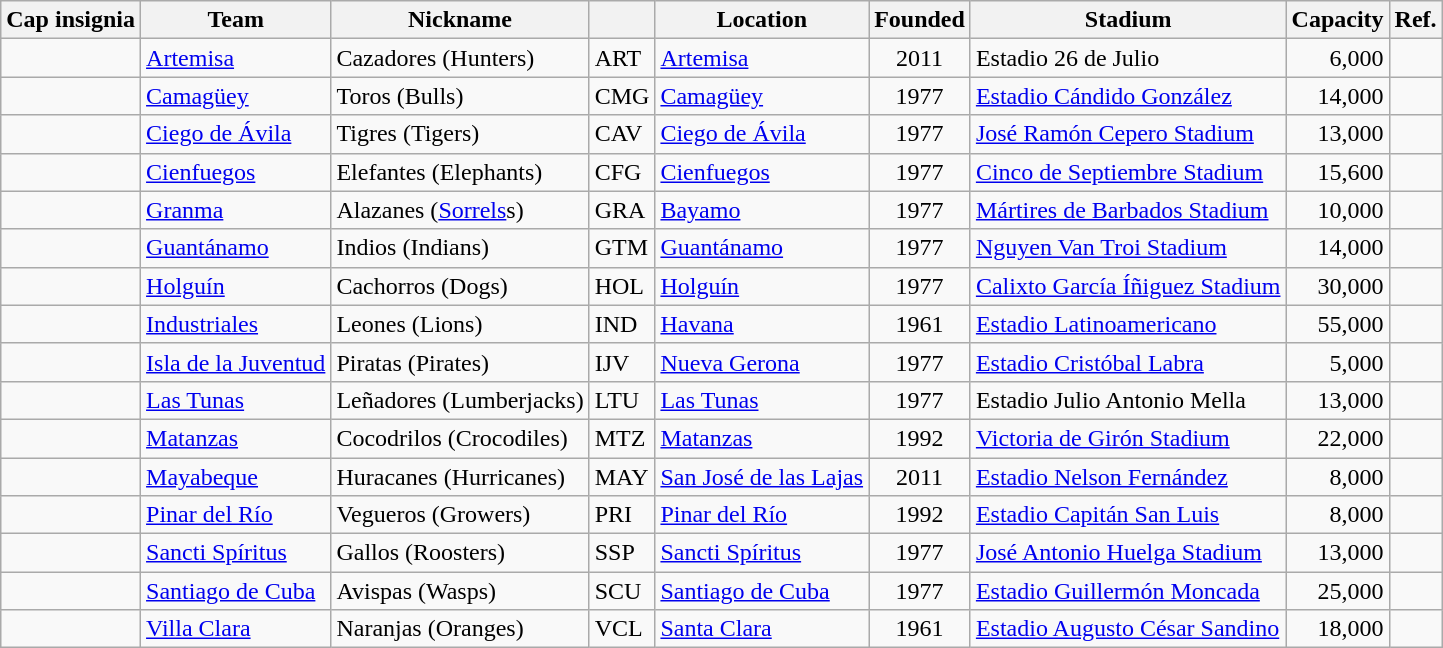<table class="wikitable sortable">
<tr>
<th>Cap insignia</th>
<th>Team</th>
<th>Nickname</th>
<th></th>
<th>Location</th>
<th>Founded</th>
<th>Stadium</th>
<th>Capacity</th>
<th class=unsortable>Ref.</th>
</tr>
<tr>
<td></td>
<td><a href='#'>Artemisa</a></td>
<td>Cazadores (Hunters)</td>
<td>ART</td>
<td><a href='#'>Artemisa</a></td>
<td align="center">2011</td>
<td>Estadio 26 de Julio</td>
<td align=right>6,000</td>
<td align=center></td>
</tr>
<tr>
<td></td>
<td><a href='#'>Camagüey</a></td>
<td>Toros (Bulls)</td>
<td>CMG</td>
<td><a href='#'>Camagüey</a></td>
<td align="center">1977</td>
<td><a href='#'>Estadio Cándido González</a></td>
<td align=right>14,000</td>
<td align=center></td>
</tr>
<tr>
<td></td>
<td><a href='#'>Ciego de Ávila</a></td>
<td>Tigres (Tigers)</td>
<td>CAV</td>
<td><a href='#'>Ciego de Ávila</a></td>
<td align="center">1977</td>
<td><a href='#'>José Ramón Cepero Stadium</a></td>
<td align=right>13,000</td>
<td align=center></td>
</tr>
<tr>
<td></td>
<td><a href='#'>Cienfuegos</a></td>
<td>Elefantes (Elephants)</td>
<td>CFG</td>
<td><a href='#'>Cienfuegos</a></td>
<td align="center">1977</td>
<td><a href='#'>Cinco de Septiembre Stadium</a></td>
<td align=right>15,600</td>
<td align=center></td>
</tr>
<tr>
<td></td>
<td><a href='#'>Granma</a></td>
<td>Alazanes (<a href='#'>Sorrels</a>s)</td>
<td>GRA</td>
<td><a href='#'>Bayamo</a></td>
<td align="center">1977</td>
<td><a href='#'>Mártires de Barbados Stadium</a></td>
<td align=right>10,000</td>
<td align=center></td>
</tr>
<tr>
<td></td>
<td><a href='#'>Guantánamo</a></td>
<td>Indios (Indians)</td>
<td>GTM</td>
<td><a href='#'>Guantánamo</a></td>
<td align="center">1977</td>
<td><a href='#'>Nguyen Van Troi Stadium</a></td>
<td align=right>14,000</td>
<td align=center></td>
</tr>
<tr>
<td></td>
<td><a href='#'>Holguín</a></td>
<td>Cachorros (Dogs)</td>
<td>HOL</td>
<td><a href='#'>Holguín</a></td>
<td align="center">1977</td>
<td><a href='#'>Calixto García Íñiguez Stadium</a></td>
<td align=right>30,000</td>
<td align=center></td>
</tr>
<tr>
<td></td>
<td><a href='#'>Industriales</a></td>
<td>Leones (Lions)</td>
<td>IND</td>
<td><a href='#'>Havana</a></td>
<td align="center">1961</td>
<td><a href='#'>Estadio Latinoamericano</a></td>
<td align=right>55,000</td>
<td align=center></td>
</tr>
<tr>
<td></td>
<td><a href='#'>Isla de la Juventud</a></td>
<td>Piratas (Pirates)</td>
<td>IJV</td>
<td><a href='#'>Nueva Gerona</a></td>
<td align="center">1977</td>
<td><a href='#'>Estadio Cristóbal Labra</a></td>
<td align=right>5,000</td>
<td align=center></td>
</tr>
<tr>
<td></td>
<td><a href='#'>Las Tunas</a></td>
<td>Leñadores (Lumberjacks)</td>
<td>LTU</td>
<td><a href='#'>Las Tunas</a></td>
<td align="center">1977</td>
<td>Estadio Julio Antonio Mella</td>
<td align=right>13,000</td>
<td align=center></td>
</tr>
<tr>
<td></td>
<td><a href='#'>Matanzas</a></td>
<td>Cocodrilos (Crocodiles)</td>
<td>MTZ</td>
<td><a href='#'>Matanzas</a></td>
<td align="center">1992</td>
<td><a href='#'>Victoria de Girón Stadium</a></td>
<td align=right>22,000</td>
<td align=center></td>
</tr>
<tr>
<td></td>
<td><a href='#'>Mayabeque</a></td>
<td>Huracanes (Hurricanes)</td>
<td>MAY</td>
<td><a href='#'>San José de las Lajas</a></td>
<td align="center">2011</td>
<td><a href='#'>Estadio Nelson Fernández</a></td>
<td align=right>8,000</td>
<td align=center></td>
</tr>
<tr>
<td></td>
<td><a href='#'>Pinar del Río</a></td>
<td>Vegueros (Growers)</td>
<td>PRI</td>
<td><a href='#'>Pinar del Río</a></td>
<td align="center">1992</td>
<td><a href='#'>Estadio Capitán San Luis</a></td>
<td align=right>8,000</td>
<td align=center></td>
</tr>
<tr>
<td></td>
<td><a href='#'>Sancti Spíritus</a></td>
<td>Gallos (Roosters)</td>
<td>SSP</td>
<td><a href='#'>Sancti Spíritus</a></td>
<td align="center">1977</td>
<td><a href='#'>José Antonio Huelga Stadium</a></td>
<td align=right>13,000</td>
<td align=center></td>
</tr>
<tr>
<td></td>
<td><a href='#'>Santiago de Cuba</a></td>
<td>Avispas (Wasps)</td>
<td>SCU</td>
<td><a href='#'>Santiago de Cuba</a></td>
<td align="center">1977</td>
<td><a href='#'>Estadio Guillermón Moncada</a></td>
<td align=right>25,000</td>
<td align=center></td>
</tr>
<tr>
<td></td>
<td><a href='#'>Villa Clara</a></td>
<td>Naranjas (Oranges)</td>
<td>VCL</td>
<td><a href='#'>Santa Clara</a></td>
<td align="center">1961</td>
<td><a href='#'>Estadio Augusto César Sandino</a></td>
<td align=right>18,000</td>
<td align=center></td>
</tr>
</table>
